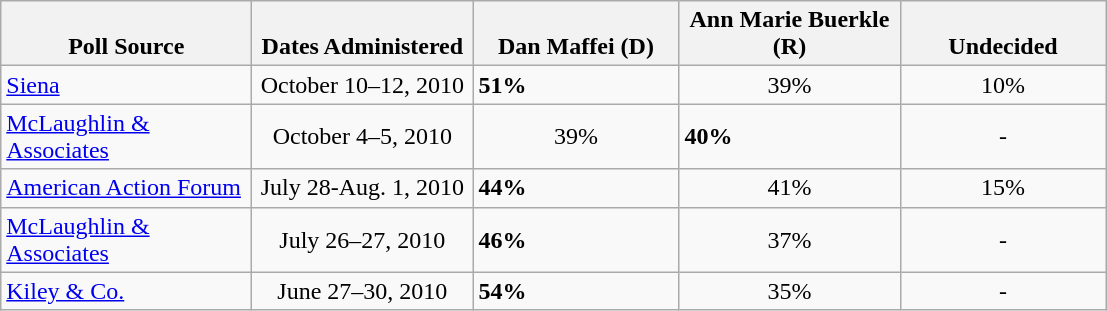<table class="wikitable">
<tr style="vertical-align:bottom;">
<th style="width:160px;">Poll Source</th>
<th style="width:140px;">Dates Administered</th>
<th style="width:130px;">Dan Maffei (D)</th>
<th style="width:140px;">Ann Marie Buerkle (R)</th>
<th style="width:130px;">Undecided</th>
</tr>
<tr>
<td><a href='#'>Siena</a></td>
<td style="text-align:center;">October 10–12, 2010</td>
<td><strong>51%</strong></td>
<td style="text-align:center;">39%</td>
<td style="text-align:center;">10%</td>
</tr>
<tr>
<td><a href='#'>McLaughlin & Associates</a></td>
<td style="text-align:center;">October 4–5, 2010</td>
<td style="text-align:center;">39%</td>
<td><strong>40%</strong></td>
<td style="text-align:center;">-</td>
</tr>
<tr>
<td><a href='#'>American Action Forum</a></td>
<td style="text-align:center;">July 28-Aug. 1, 2010</td>
<td><strong>44%</strong></td>
<td style="text-align:center;">41%</td>
<td style="text-align:center;">15%</td>
</tr>
<tr>
<td><a href='#'>McLaughlin & Associates</a></td>
<td style="text-align:center;">July 26–27, 2010</td>
<td><strong>46%</strong></td>
<td style="text-align:center;">37%</td>
<td style="text-align:center;">-</td>
</tr>
<tr>
<td><a href='#'>Kiley & Co.</a></td>
<td style="text-align:center;">June 27–30, 2010</td>
<td><strong>54%</strong></td>
<td style="text-align:center;">35%</td>
<td style="text-align:center;">-</td>
</tr>
</table>
